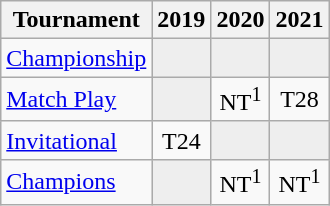<table class="wikitable" style="text-align:center;">
<tr>
<th>Tournament</th>
<th>2019</th>
<th>2020</th>
<th>2021</th>
</tr>
<tr>
<td align="left"><a href='#'>Championship</a></td>
<td style="background:#eeeeee;"></td>
<td style="background:#eeeeee;"></td>
<td style="background:#eeeeee;"></td>
</tr>
<tr>
<td align="left"><a href='#'>Match Play</a></td>
<td style="background:#eeeeee;"></td>
<td>NT<sup>1</sup></td>
<td>T28</td>
</tr>
<tr>
<td align="left"><a href='#'>Invitational</a></td>
<td>T24</td>
<td style="background:#eeeeee;"></td>
<td style="background:#eeeeee;"></td>
</tr>
<tr>
<td align="left"><a href='#'>Champions</a></td>
<td style="background:#eeeeee;"></td>
<td>NT<sup>1</sup></td>
<td>NT<sup>1</sup></td>
</tr>
</table>
